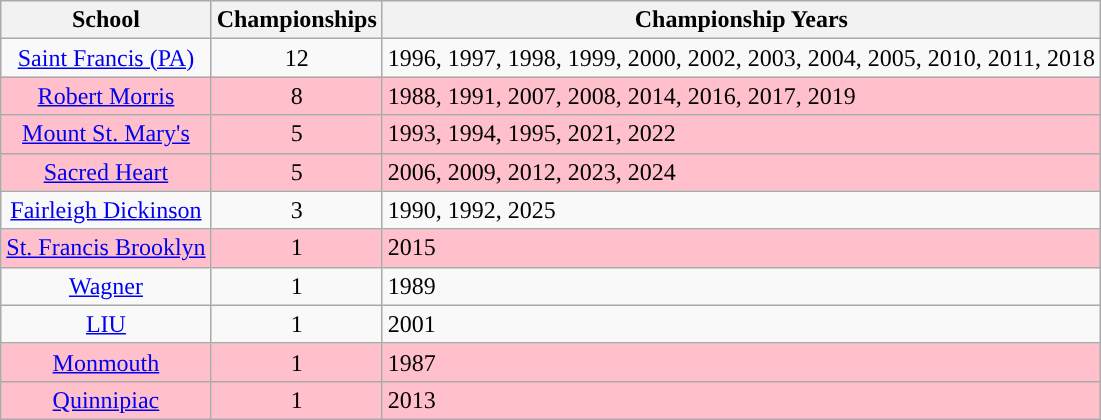<table class="wikitable sortable" style="text-align:center">
<tr>
<th width=px>School</th>
<th width=px>Championships</th>
<th width=px>Championship Years</th>
</tr>
<tr>
<td><a href='#'>Saint Francis (PA)</a></td>
<td>12</td>
<td align=left>1996, 1997, 1998, 1999, 2000, 2002, 2003, 2004, 2005, 2010, 2011, 2018</td>
</tr>
<tr bgcolor=pink>
<td><a href='#'>Robert Morris</a></td>
<td>8</td>
<td align=left>1988, 1991, 2007, 2008, 2014, 2016, 2017, 2019</td>
</tr>
<tr bgcolor=pink>
<td><a href='#'>Mount St. Mary's</a></td>
<td>5</td>
<td align=left>1993, 1994, 1995, 2021, 2022</td>
</tr>
<tr bgcolor=pink>
<td><a href='#'>Sacred Heart</a></td>
<td>5</td>
<td align=left>2006, 2009, 2012, 2023, 2024</td>
</tr>
<tr>
<td><a href='#'>Fairleigh Dickinson</a></td>
<td>3</td>
<td align=left>1990, 1992, 2025</td>
</tr>
<tr bgcolor=pink>
<td><a href='#'>St. Francis Brooklyn</a></td>
<td>1</td>
<td align=left>2015</td>
</tr>
<tr>
<td><a href='#'>Wagner</a></td>
<td>1</td>
<td align=left>1989</td>
</tr>
<tr>
<td><a href='#'>LIU</a></td>
<td>1</td>
<td align=left>2001</td>
</tr>
<tr bgcolor=pink>
<td><a href='#'>Monmouth</a></td>
<td>1</td>
<td align=left>1987</td>
</tr>
<tr bgcolor=pink>
<td><a href='#'>Quinnipiac</a></td>
<td>1</td>
<td align=left>2013</td>
</tr>
</table>
